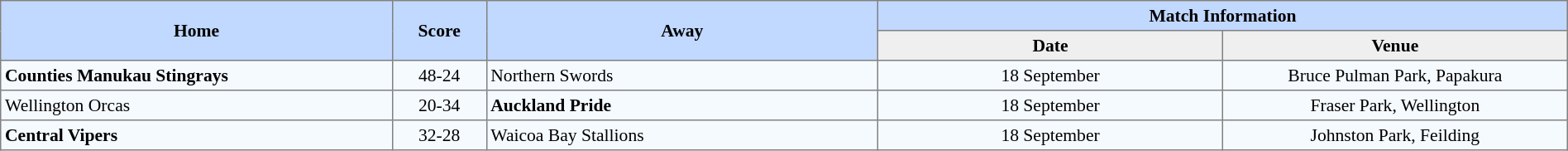<table border=1 style="border-collapse:collapse; font-size:90%; text-align:center;" cellpadding=3 cellspacing=0 width=100%>
<tr bgcolor=#C1D8FF>
<th rowspan=2 width=25%>Home</th>
<th rowspan=2 width=6%>Score</th>
<th rowspan=2 width=25%>Away</th>
<th colspan=6>Match Information</th>
</tr>
<tr bgcolor=#EFEFEF>
<th width=22%>Date</th>
<th width=22%>Venue</th>
</tr>
<tr bgcolor=#F5FAFF>
<td align=left><strong>Counties Manukau Stingrays</strong></td>
<td>48-24</td>
<td align=left>Northern Swords</td>
<td>18 September</td>
<td>Bruce Pulman Park, Papakura</td>
</tr>
<tr bgcolor=#F5FAFF>
<td align=left>Wellington Orcas</td>
<td>20-34</td>
<td align=left><strong>Auckland Pride</strong></td>
<td>18 September</td>
<td>Fraser Park, Wellington</td>
</tr>
<tr bgcolor=#F5FAFF>
<td align=left><strong>Central Vipers</strong></td>
<td>32-28</td>
<td align=left>Waicoa Bay Stallions</td>
<td>18 September</td>
<td>Johnston Park, Feilding</td>
</tr>
</table>
